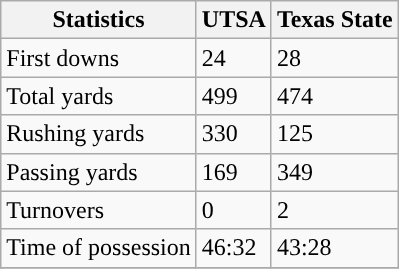<table class="wikitable">
<tr>
<th>Statistics</th>
<th>UTSA</th>
<th>Texas State</th>
</tr>
<tr>
<td>First downs</td>
<td>24</td>
<td>28</td>
</tr>
<tr>
<td>Total yards</td>
<td>499</td>
<td>474</td>
</tr>
<tr>
<td>Rushing yards</td>
<td>330</td>
<td>125</td>
</tr>
<tr>
<td>Passing yards</td>
<td>169</td>
<td>349</td>
</tr>
<tr>
<td>Turnovers</td>
<td>0</td>
<td>2</td>
</tr>
<tr>
<td>Time of possession</td>
<td>46:32</td>
<td>43:28</td>
</tr>
<tr>
</tr>
</table>
